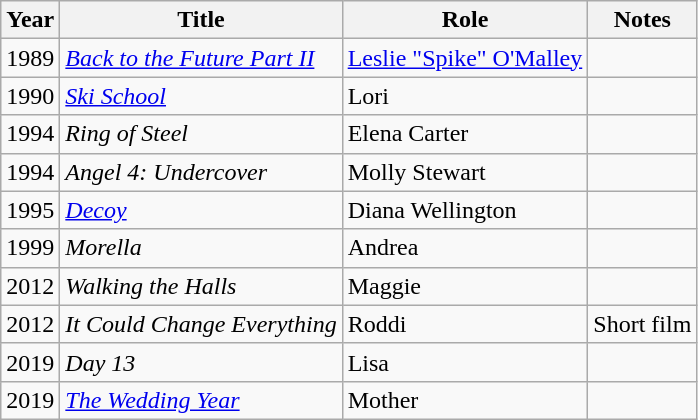<table class="wikitable sortable">
<tr>
<th>Year</th>
<th>Title</th>
<th>Role</th>
<th class="unsortable">Notes</th>
</tr>
<tr>
<td>1989</td>
<td><em><a href='#'>Back to the Future Part II</a></em></td>
<td><a href='#'>Leslie "Spike" O'Malley</a></td>
<td></td>
</tr>
<tr>
<td>1990</td>
<td><em><a href='#'>Ski School</a></em></td>
<td>Lori</td>
<td></td>
</tr>
<tr>
<td>1994</td>
<td><em>Ring of Steel</em></td>
<td>Elena Carter</td>
<td></td>
</tr>
<tr>
<td>1994</td>
<td><em>Angel 4: Undercover</em></td>
<td>Molly Stewart</td>
<td></td>
</tr>
<tr>
<td>1995</td>
<td><em><a href='#'>Decoy</a></em></td>
<td>Diana Wellington</td>
<td></td>
</tr>
<tr>
<td>1999</td>
<td><em>Morella</em></td>
<td>Andrea</td>
<td></td>
</tr>
<tr>
<td>2012</td>
<td><em>Walking the Halls</em></td>
<td>Maggie</td>
<td></td>
</tr>
<tr>
<td>2012</td>
<td><em>It Could Change Everything</em></td>
<td>Roddi</td>
<td>Short film</td>
</tr>
<tr>
<td>2019</td>
<td><em>Day 13</em></td>
<td>Lisa</td>
<td></td>
</tr>
<tr>
<td>2019</td>
<td data-sort-value="Wedding Year, The"><em><a href='#'>The Wedding Year</a></em></td>
<td>Mother</td>
<td></td>
</tr>
</table>
